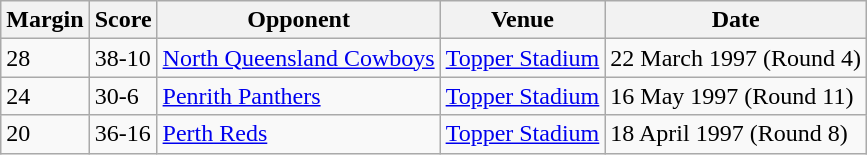<table class="wikitable">
<tr>
<th>Margin</th>
<th>Score</th>
<th>Opponent</th>
<th>Venue</th>
<th>Date</th>
</tr>
<tr>
<td>28</td>
<td>38-10</td>
<td><a href='#'>North Queensland Cowboys</a></td>
<td><a href='#'>Topper Stadium</a></td>
<td>22 March 1997 (Round 4)</td>
</tr>
<tr>
<td>24</td>
<td>30-6</td>
<td><a href='#'>Penrith Panthers</a></td>
<td><a href='#'>Topper Stadium</a></td>
<td>16 May 1997 (Round 11)</td>
</tr>
<tr>
<td>20</td>
<td>36-16</td>
<td><a href='#'>Perth Reds</a></td>
<td><a href='#'>Topper Stadium</a></td>
<td>18 April 1997 (Round 8)</td>
</tr>
</table>
